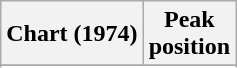<table class="wikitable sortable plainrowheaders" style="text-align:center">
<tr>
<th>Chart (1974)</th>
<th>Peak<br>position</th>
</tr>
<tr>
</tr>
<tr>
</tr>
<tr>
</tr>
<tr>
</tr>
<tr>
</tr>
</table>
